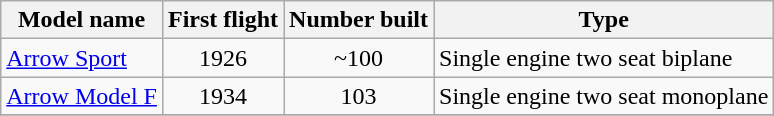<table class="wikitable sortable">
<tr>
<th>Model name</th>
<th>First flight</th>
<th>Number built</th>
<th>Type</th>
</tr>
<tr>
<td align=left><a href='#'>Arrow Sport</a></td>
<td align=center>1926</td>
<td align=center>~100</td>
<td align=left>Single engine two seat biplane</td>
</tr>
<tr>
<td align=left><a href='#'>Arrow Model F</a></td>
<td align=center>1934</td>
<td align=center>103</td>
<td align=left>Single engine two seat monoplane</td>
</tr>
<tr>
</tr>
</table>
